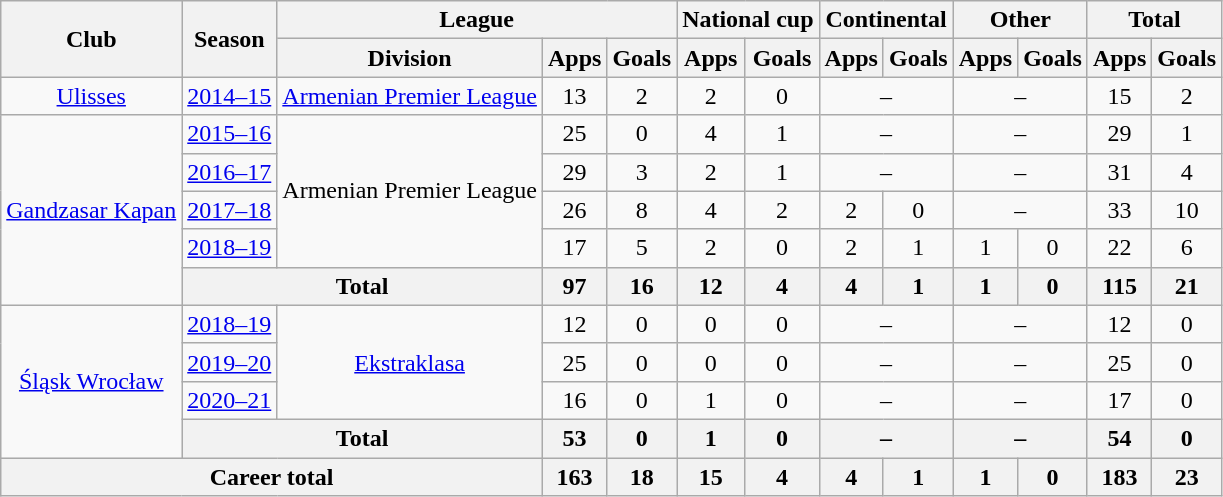<table class="wikitable" style="text-align:center">
<tr>
<th rowspan="2">Club</th>
<th rowspan="2">Season</th>
<th colspan="3">League</th>
<th colspan="2">National cup</th>
<th colspan="2">Continental</th>
<th colspan="2">Other</th>
<th colspan="2">Total</th>
</tr>
<tr>
<th>Division</th>
<th>Apps</th>
<th>Goals</th>
<th>Apps</th>
<th>Goals</th>
<th>Apps</th>
<th>Goals</th>
<th>Apps</th>
<th>Goals</th>
<th>Apps</th>
<th>Goals</th>
</tr>
<tr>
<td><a href='#'>Ulisses</a></td>
<td><a href='#'>2014–15</a></td>
<td><a href='#'>Armenian Premier League</a></td>
<td>13</td>
<td>2</td>
<td>2</td>
<td>0</td>
<td colspan="2">–</td>
<td colspan="2">–</td>
<td>15</td>
<td>2</td>
</tr>
<tr>
<td rowspan="5"><a href='#'>Gandzasar Kapan</a></td>
<td><a href='#'>2015–16</a></td>
<td rowspan="4">Armenian Premier League</td>
<td>25</td>
<td>0</td>
<td>4</td>
<td>1</td>
<td colspan="2">–</td>
<td colspan="2">–</td>
<td>29</td>
<td>1</td>
</tr>
<tr>
<td><a href='#'>2016–17</a></td>
<td>29</td>
<td>3</td>
<td>2</td>
<td>1</td>
<td colspan="2">–</td>
<td colspan="2">–</td>
<td>31</td>
<td>4</td>
</tr>
<tr>
<td><a href='#'>2017–18</a></td>
<td>26</td>
<td>8</td>
<td>4</td>
<td>2</td>
<td>2</td>
<td>0</td>
<td colspan="2">–</td>
<td>33</td>
<td>10</td>
</tr>
<tr>
<td><a href='#'>2018–19</a></td>
<td>17</td>
<td>5</td>
<td>2</td>
<td>0</td>
<td>2</td>
<td>1</td>
<td>1</td>
<td>0</td>
<td>22</td>
<td>6</td>
</tr>
<tr>
<th colspan="2">Total</th>
<th>97</th>
<th>16</th>
<th>12</th>
<th>4</th>
<th>4</th>
<th>1</th>
<th>1</th>
<th>0</th>
<th>115</th>
<th>21</th>
</tr>
<tr>
<td rowspan="4"><a href='#'>Śląsk Wrocław</a></td>
<td><a href='#'>2018–19</a></td>
<td rowspan="3"><a href='#'>Ekstraklasa</a></td>
<td>12</td>
<td>0</td>
<td>0</td>
<td>0</td>
<td colspan="2">–</td>
<td colspan="2">–</td>
<td>12</td>
<td>0</td>
</tr>
<tr>
<td><a href='#'>2019–20</a></td>
<td>25</td>
<td>0</td>
<td>0</td>
<td>0</td>
<td colspan="2">–</td>
<td colspan="2">–</td>
<td>25</td>
<td>0</td>
</tr>
<tr>
<td><a href='#'>2020–21</a></td>
<td>16</td>
<td>0</td>
<td>1</td>
<td>0</td>
<td colspan="2">–</td>
<td colspan="2">–</td>
<td>17</td>
<td>0</td>
</tr>
<tr>
<th colspan="2">Total</th>
<th>53</th>
<th>0</th>
<th>1</th>
<th>0</th>
<th colspan="2">–</th>
<th colspan="2">–</th>
<th>54</th>
<th>0</th>
</tr>
<tr>
<th colspan="3">Career total</th>
<th>163</th>
<th>18</th>
<th>15</th>
<th>4</th>
<th>4</th>
<th>1</th>
<th>1</th>
<th>0</th>
<th>183</th>
<th>23</th>
</tr>
</table>
